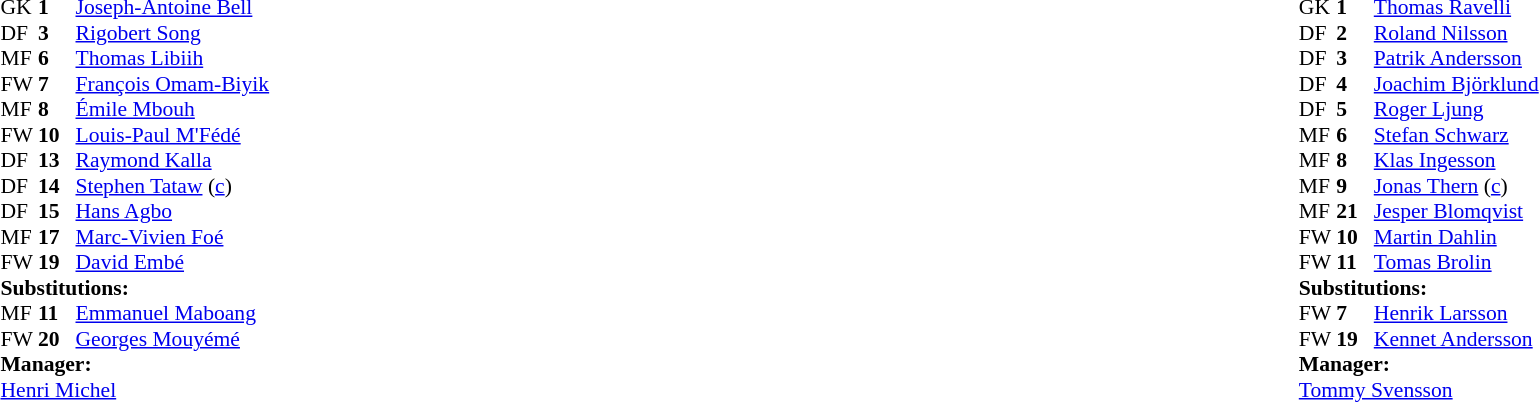<table width="100%">
<tr>
<td valign="top" width="50%"><br><table style="font-size: 90%" cellspacing="0" cellpadding="0">
<tr>
<th width="25"></th>
<th width="25"></th>
</tr>
<tr>
<td>GK</td>
<td><strong>1</strong></td>
<td><a href='#'>Joseph-Antoine Bell</a></td>
</tr>
<tr>
<td>DF</td>
<td><strong>3</strong></td>
<td><a href='#'>Rigobert Song</a></td>
</tr>
<tr>
<td>MF</td>
<td><strong>6</strong></td>
<td><a href='#'>Thomas Libiih</a></td>
</tr>
<tr>
<td>FW</td>
<td><strong>7</strong></td>
<td><a href='#'>François Omam-Biyik</a></td>
</tr>
<tr>
<td>MF</td>
<td><strong>8</strong></td>
<td><a href='#'>Émile Mbouh</a></td>
<td></td>
</tr>
<tr>
<td>FW</td>
<td><strong>10</strong></td>
<td><a href='#'>Louis-Paul M'Fédé</a></td>
<td></td>
<td></td>
</tr>
<tr>
<td>DF</td>
<td><strong>13</strong></td>
<td><a href='#'>Raymond Kalla</a></td>
</tr>
<tr>
<td>DF</td>
<td><strong>14</strong></td>
<td><a href='#'>Stephen Tataw</a> (<a href='#'>c</a>)</td>
</tr>
<tr>
<td>DF</td>
<td><strong>15</strong></td>
<td><a href='#'>Hans Agbo</a></td>
</tr>
<tr>
<td>MF</td>
<td><strong>17</strong></td>
<td><a href='#'>Marc-Vivien Foé</a></td>
</tr>
<tr>
<td>FW</td>
<td><strong>19</strong></td>
<td><a href='#'>David Embé</a></td>
<td></td>
<td></td>
</tr>
<tr>
<td colspan=3><strong>Substitutions:</strong></td>
</tr>
<tr>
<td>MF</td>
<td><strong>11</strong></td>
<td><a href='#'>Emmanuel Maboang</a></td>
<td></td>
<td></td>
</tr>
<tr>
<td>FW</td>
<td><strong>20</strong></td>
<td><a href='#'>Georges Mouyémé</a></td>
<td></td>
<td></td>
</tr>
<tr>
<td colspan=3><strong>Manager:</strong></td>
</tr>
<tr>
<td colspan="4"> <a href='#'>Henri Michel</a></td>
</tr>
</table>
</td>
<td></td>
<td valign="top" width="50%"><br><table style="font-size: 90%" cellspacing="0" cellpadding="0" align=center>
<tr>
<th width="25"></th>
<th width="25"></th>
</tr>
<tr>
<td>GK</td>
<td><strong>1</strong></td>
<td><a href='#'>Thomas Ravelli</a></td>
</tr>
<tr>
<td>DF</td>
<td><strong>2</strong></td>
<td><a href='#'>Roland Nilsson</a></td>
</tr>
<tr>
<td>DF</td>
<td><strong>3</strong></td>
<td><a href='#'>Patrik Andersson</a></td>
</tr>
<tr>
<td>DF</td>
<td><strong>4</strong></td>
<td><a href='#'>Joachim Björklund</a></td>
</tr>
<tr>
<td>DF</td>
<td><strong>5</strong></td>
<td><a href='#'>Roger Ljung</a></td>
</tr>
<tr>
<td>MF</td>
<td><strong>6</strong></td>
<td><a href='#'>Stefan Schwarz</a></td>
</tr>
<tr>
<td>MF</td>
<td><strong>8</strong></td>
<td><a href='#'>Klas Ingesson</a></td>
<td></td>
<td></td>
</tr>
<tr>
<td>MF</td>
<td><strong>9</strong></td>
<td><a href='#'>Jonas Thern</a> (<a href='#'>c</a>)</td>
</tr>
<tr>
<td>MF</td>
<td><strong>21</strong></td>
<td><a href='#'>Jesper Blomqvist</a></td>
<td></td>
<td></td>
</tr>
<tr>
<td>FW</td>
<td><strong>10</strong></td>
<td><a href='#'>Martin Dahlin</a></td>
<td></td>
</tr>
<tr>
<td>FW</td>
<td><strong>11</strong></td>
<td><a href='#'>Tomas Brolin</a></td>
</tr>
<tr>
<td colspan=3><strong>Substitutions:</strong></td>
</tr>
<tr>
<td>FW</td>
<td><strong>7</strong></td>
<td><a href='#'>Henrik Larsson</a></td>
<td></td>
<td></td>
</tr>
<tr>
<td>FW</td>
<td><strong>19</strong></td>
<td><a href='#'>Kennet Andersson</a></td>
<td></td>
<td></td>
</tr>
<tr>
<td colspan=3><strong>Manager:</strong></td>
</tr>
<tr>
<td colspan="4"><a href='#'>Tommy Svensson</a></td>
</tr>
</table>
</td>
</tr>
</table>
